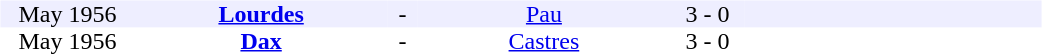<table width=700>
<tr>
<td width=700 valign=top><br><table border=0 cellspacing=0 cellpadding=0 style=font-size: 100%; border-collapse: collapse; width=100%>
<tr align=center bgcolor=#EEEEFF>
<td width=90>May 1956</td>
<td width=170><strong><a href='#'>Lourdes</a></strong></td>
<td width=20>-</td>
<td width=170><a href='#'>Pau</a></td>
<td width=50>3 - 0</td>
<td width=200></td>
</tr>
<tr align=center bgcolor=#FFFFFF>
<td width=90>May 1956</td>
<td width=170><strong><a href='#'>Dax</a></strong></td>
<td width=20>-</td>
<td width=170><a href='#'>Castres</a></td>
<td width=50>3 - 0</td>
<td width=200></td>
</tr>
</table>
</td>
</tr>
</table>
